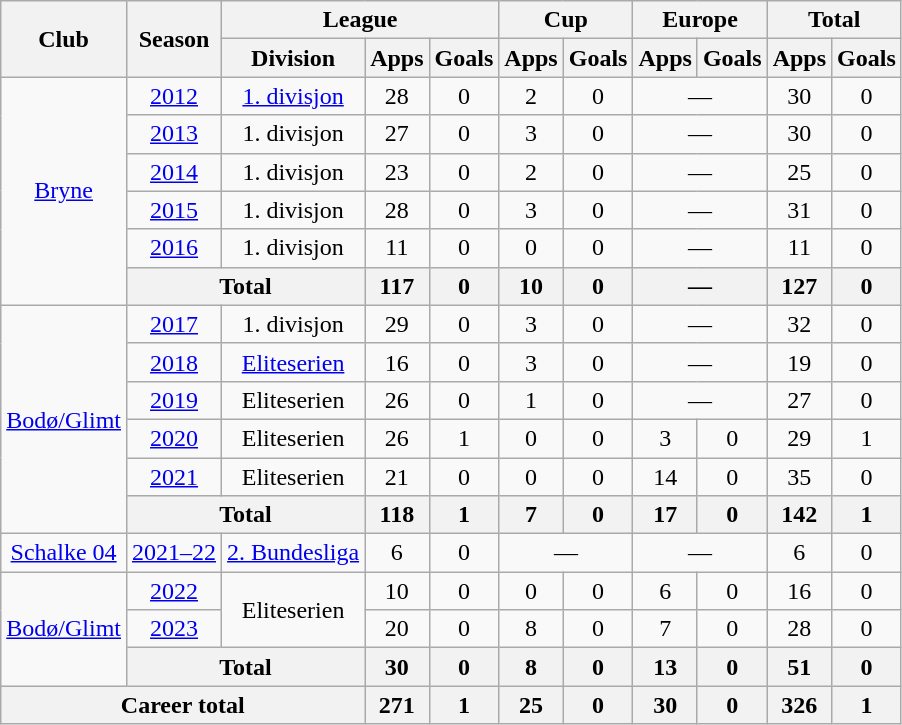<table class="wikitable" style="text-align:center">
<tr>
<th rowspan="2">Club</th>
<th rowspan="2">Season</th>
<th colspan="3">League</th>
<th colspan="2">Cup</th>
<th colspan="2">Europe</th>
<th colspan="2">Total</th>
</tr>
<tr>
<th>Division</th>
<th>Apps</th>
<th>Goals</th>
<th>Apps</th>
<th>Goals</th>
<th>Apps</th>
<th>Goals</th>
<th>Apps</th>
<th>Goals</th>
</tr>
<tr>
<td rowspan="6"><a href='#'>Bryne</a></td>
<td><a href='#'>2012</a></td>
<td><a href='#'>1. divisjon</a></td>
<td>28</td>
<td>0</td>
<td>2</td>
<td>0</td>
<td colspan="2">—</td>
<td>30</td>
<td>0</td>
</tr>
<tr>
<td><a href='#'>2013</a></td>
<td>1. divisjon</td>
<td>27</td>
<td>0</td>
<td>3</td>
<td>0</td>
<td colspan="2">—</td>
<td>30</td>
<td>0</td>
</tr>
<tr>
<td><a href='#'>2014</a></td>
<td>1. divisjon</td>
<td>23</td>
<td>0</td>
<td>2</td>
<td>0</td>
<td colspan="2">—</td>
<td>25</td>
<td>0</td>
</tr>
<tr>
<td><a href='#'>2015</a></td>
<td>1. divisjon</td>
<td>28</td>
<td>0</td>
<td>3</td>
<td>0</td>
<td colspan="2">—</td>
<td>31</td>
<td>0</td>
</tr>
<tr>
<td><a href='#'>2016</a></td>
<td>1. divisjon</td>
<td>11</td>
<td>0</td>
<td>0</td>
<td>0</td>
<td colspan="2">—</td>
<td>11</td>
<td>0</td>
</tr>
<tr>
<th colspan="2">Total</th>
<th>117</th>
<th>0</th>
<th>10</th>
<th>0</th>
<th colspan="2">—</th>
<th>127</th>
<th>0</th>
</tr>
<tr>
<td rowspan="6"><a href='#'>Bodø/Glimt</a></td>
<td><a href='#'>2017</a></td>
<td>1. divisjon</td>
<td>29</td>
<td>0</td>
<td>3</td>
<td>0</td>
<td colspan="2">—</td>
<td>32</td>
<td>0</td>
</tr>
<tr>
<td><a href='#'>2018</a></td>
<td><a href='#'>Eliteserien</a></td>
<td>16</td>
<td>0</td>
<td>3</td>
<td>0</td>
<td colspan="2">—</td>
<td>19</td>
<td>0</td>
</tr>
<tr>
<td><a href='#'>2019</a></td>
<td>Eliteserien</td>
<td>26</td>
<td>0</td>
<td>1</td>
<td>0</td>
<td colspan="2">—</td>
<td>27</td>
<td>0</td>
</tr>
<tr>
<td><a href='#'>2020</a></td>
<td>Eliteserien</td>
<td>26</td>
<td>1</td>
<td>0</td>
<td>0</td>
<td>3</td>
<td>0</td>
<td>29</td>
<td>1</td>
</tr>
<tr>
<td><a href='#'>2021</a></td>
<td>Eliteserien</td>
<td>21</td>
<td>0</td>
<td>0</td>
<td>0</td>
<td>14</td>
<td>0</td>
<td>35</td>
<td>0</td>
</tr>
<tr>
<th colspan="2">Total</th>
<th>118</th>
<th>1</th>
<th>7</th>
<th>0</th>
<th>17</th>
<th>0</th>
<th>142</th>
<th>1</th>
</tr>
<tr>
<td><a href='#'>Schalke 04</a></td>
<td><a href='#'>2021–22</a></td>
<td><a href='#'>2. Bundesliga</a></td>
<td>6</td>
<td>0</td>
<td colspan="2">—</td>
<td colspan="2">—</td>
<td>6</td>
<td>0</td>
</tr>
<tr>
<td rowspan="3"><a href='#'>Bodø/Glimt</a></td>
<td><a href='#'>2022</a></td>
<td rowspan="2">Eliteserien</td>
<td>10</td>
<td>0</td>
<td>0</td>
<td>0</td>
<td>6</td>
<td>0</td>
<td>16</td>
<td>0</td>
</tr>
<tr>
<td><a href='#'>2023</a></td>
<td>20</td>
<td>0</td>
<td>8</td>
<td>0</td>
<td>7</td>
<td>0</td>
<td>28</td>
<td>0</td>
</tr>
<tr>
<th colspan="2">Total</th>
<th>30</th>
<th>0</th>
<th>8</th>
<th>0</th>
<th>13</th>
<th>0</th>
<th>51</th>
<th>0</th>
</tr>
<tr>
<th colspan="3">Career total</th>
<th>271</th>
<th>1</th>
<th>25</th>
<th>0</th>
<th>30</th>
<th>0</th>
<th>326</th>
<th>1</th>
</tr>
</table>
